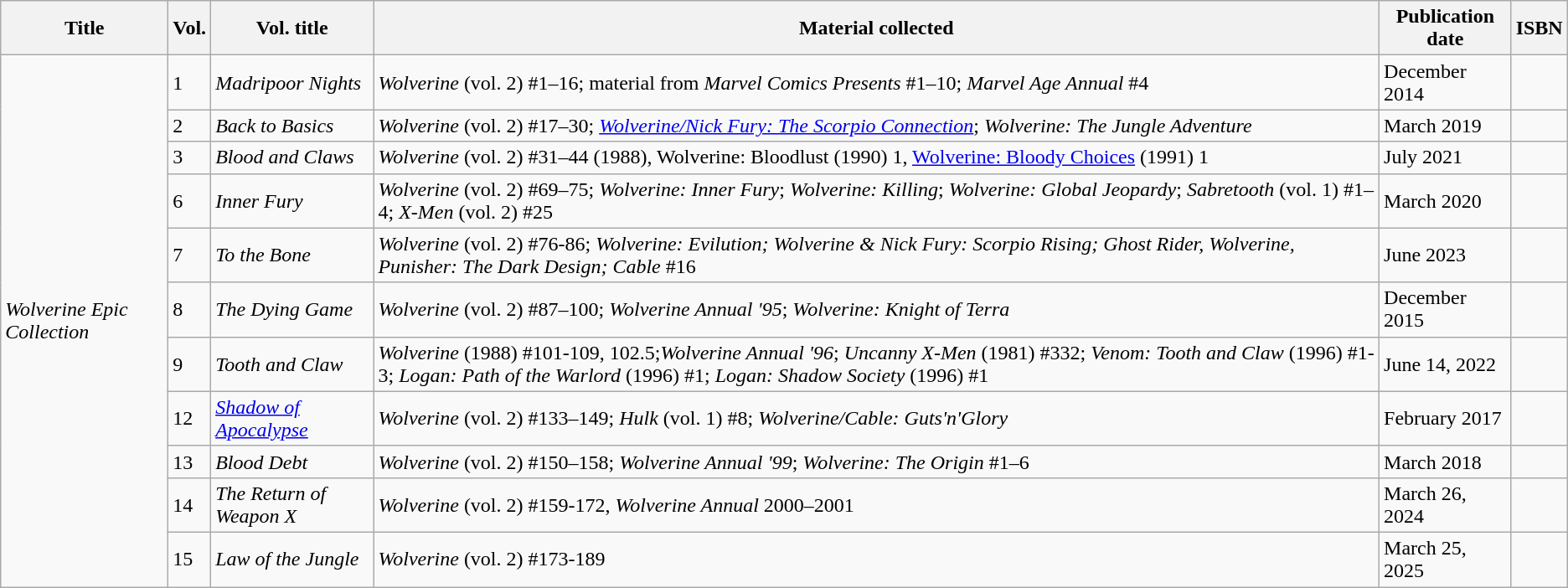<table class="wikitable">
<tr>
<th>Title</th>
<th>Vol.</th>
<th>Vol. title</th>
<th>Material collected</th>
<th>Publication date</th>
<th>ISBN</th>
</tr>
<tr>
<td rowspan="11"><em>Wolverine Epic Collection</em></td>
<td>1</td>
<td><em>Madripoor Nights</em></td>
<td><em>Wolverine</em> (vol. 2) #1–16; material from <em>Marvel Comics Presents</em> #1–10; <em>Marvel Age Annual</em> #4</td>
<td>December 2014</td>
<td></td>
</tr>
<tr>
<td>2</td>
<td><em>Back to Basics</em></td>
<td><em>Wolverine</em> (vol. 2) #17–30; <em><a href='#'>Wolverine/Nick Fury: The Scorpio Connection</a></em>; <em>Wolverine: The Jungle Adventure</em></td>
<td>March 2019</td>
<td></td>
</tr>
<tr>
<td>3</td>
<td><em>Blood and Claws</em></td>
<td><em>Wolverine</em> (vol. 2) #31–44 (1988), Wolverine: Bloodlust (1990) 1, <a href='#'>Wolverine: Bloody Choices</a> (1991) 1</td>
<td>July 2021</td>
<td></td>
</tr>
<tr>
<td>6</td>
<td><em>Inner Fury</em></td>
<td><em>Wolverine</em> (vol. 2) #69–75; <em>Wolverine: Inner Fury</em>; <em>Wolverine: Killing</em>; <em>Wolverine: Global Jeopardy</em>; <em>Sabretooth</em> (vol. 1) #1–4; <em>X-Men</em> (vol. 2) #25</td>
<td>March 2020</td>
<td></td>
</tr>
<tr>
<td>7</td>
<td><em>To the Bone</em></td>
<td><em>Wolverine</em> (vol. 2) #76-86; <em>Wolverine: Evilution; Wolverine & Nick Fury: Scorpio Rising; Ghost Rider, Wolverine, Punisher: The Dark Design; Cable</em> #16</td>
<td>June 2023</td>
<td></td>
</tr>
<tr>
<td>8</td>
<td><em>The Dying Game</em></td>
<td><em>Wolverine</em> (vol. 2) #87–100; <em>Wolverine Annual '95</em>; <em>Wolverine: Knight of Terra</em></td>
<td>December 2015</td>
<td></td>
</tr>
<tr>
<td>9</td>
<td><em>Tooth and Claw</em></td>
<td><em>Wolverine</em> (1988) #101-109, 102.5;<em>Wolverine Annual '96</em>; <em>Uncanny X-Men</em> (1981) #332; <em>Venom: Tooth and Claw</em> (1996) #1-3; <em>Logan: Path of the Warlord</em> (1996) #1; <em>Logan: Shadow Society</em> (1996) #1</td>
<td>June 14, 2022</td>
<td></td>
</tr>
<tr>
<td>12</td>
<td><em><a href='#'>Shadow of Apocalypse</a></em></td>
<td><em>Wolverine</em> (vol. 2) #133–149; <em>Hulk</em> (vol. 1) #8; <em>Wolverine/Cable: Guts'n'Glory</em></td>
<td>February 2017</td>
<td></td>
</tr>
<tr>
<td>13</td>
<td><em>Blood Debt</em></td>
<td><em>Wolverine</em> (vol. 2) #150–158; <em>Wolverine Annual '99</em>; <em>Wolverine: The Origin</em> #1–6</td>
<td>March 2018</td>
<td></td>
</tr>
<tr>
<td>14</td>
<td><em>The Return of Weapon X</em></td>
<td><em>Wolverine</em> (vol. 2) #159-172, <em>Wolverine Annual</em> 2000–2001</td>
<td>March 26, 2024</td>
<td></td>
</tr>
<tr>
<td>15</td>
<td><em>Law of the Jungle</em></td>
<td><em>Wolverine</em> (vol. 2) #173-189</td>
<td>March 25, 2025</td>
<td></td>
</tr>
</table>
